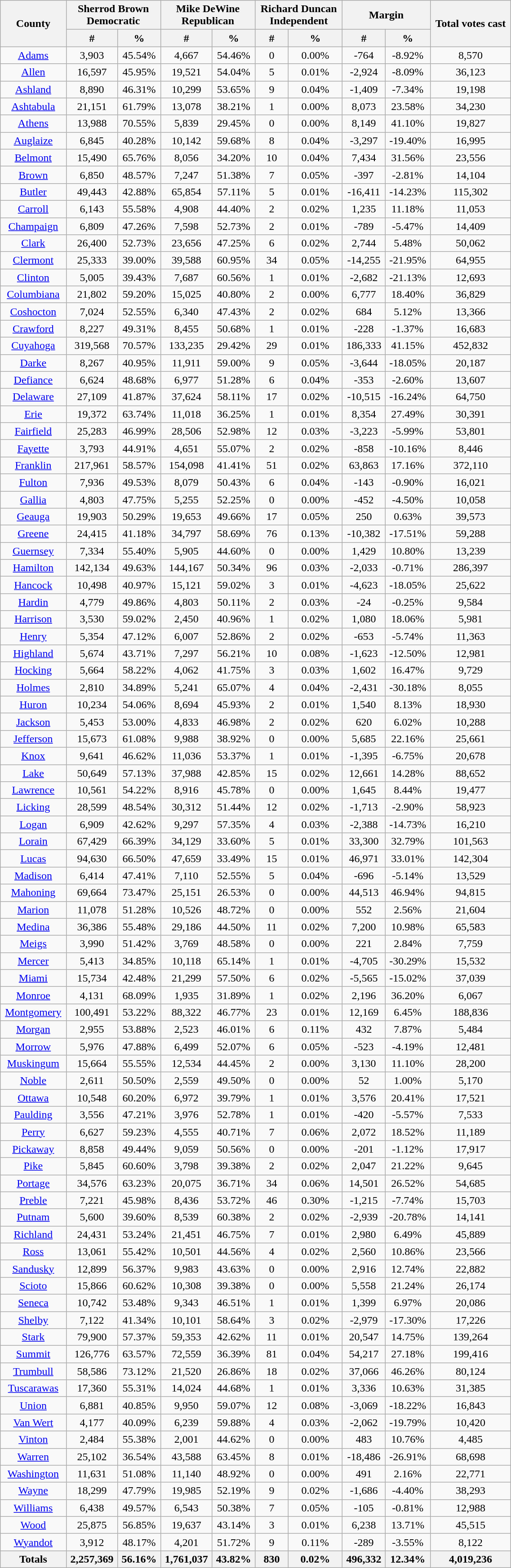<table width="60%"  class="wikitable sortable" style="text-align:center">
<tr>
<th style="text-align:center;" rowspan="2">County</th>
<th style="text-align:center;" colspan="2">Sherrod Brown<br>Democratic</th>
<th style="text-align:center;" colspan="2">Mike DeWine<br>Republican</th>
<th style="text-align:center;" colspan="2">Richard Duncan <br>Independent</th>
<th style="text-align:center;" colspan="2">Margin</th>
<th style="text-align:center;" rowspan="2">Total votes cast</th>
</tr>
<tr>
<th style="text-align:center;" data-sort-type="number">#</th>
<th style="text-align:center;" data-sort-type="number">%</th>
<th style="text-align:center;" data-sort-type="number">#</th>
<th style="text-align:center;" data-sort-type="number">%</th>
<th style="text-align:center;" data-sort-type="number">#</th>
<th style="text-align:center;" data-sort-type="number">%</th>
<th style="text-align:center;" data-sort-type="number">#</th>
<th style="text-align:center;" data-sort-type="number">%</th>
</tr>
<tr style="text-align:center;">
<td><a href='#'>Adams</a></td>
<td>3,903</td>
<td>45.54%</td>
<td>4,667</td>
<td>54.46%</td>
<td>0</td>
<td>0.00%</td>
<td>-764</td>
<td>-8.92%</td>
<td>8,570</td>
</tr>
<tr style="text-align:center;">
<td><a href='#'>Allen</a></td>
<td>16,597</td>
<td>45.95%</td>
<td>19,521</td>
<td>54.04%</td>
<td>5</td>
<td>0.01%</td>
<td>-2,924</td>
<td>-8.09%</td>
<td>36,123</td>
</tr>
<tr style="text-align:center;">
<td><a href='#'>Ashland</a></td>
<td>8,890</td>
<td>46.31%</td>
<td>10,299</td>
<td>53.65%</td>
<td>9</td>
<td>0.04%</td>
<td>-1,409</td>
<td>-7.34%</td>
<td>19,198</td>
</tr>
<tr style="text-align:center;">
<td><a href='#'>Ashtabula</a></td>
<td>21,151</td>
<td>61.79%</td>
<td>13,078</td>
<td>38.21%</td>
<td>1</td>
<td>0.00%</td>
<td>8,073</td>
<td>23.58%</td>
<td>34,230</td>
</tr>
<tr style="text-align:center;">
<td><a href='#'>Athens</a></td>
<td>13,988</td>
<td>70.55%</td>
<td>5,839</td>
<td>29.45%</td>
<td>0</td>
<td>0.00%</td>
<td>8,149</td>
<td>41.10%</td>
<td>19,827</td>
</tr>
<tr style="text-align:center;">
<td><a href='#'>Auglaize</a></td>
<td>6,845</td>
<td>40.28%</td>
<td>10,142</td>
<td>59.68%</td>
<td>8</td>
<td>0.04%</td>
<td>-3,297</td>
<td>-19.40%</td>
<td>16,995</td>
</tr>
<tr style="text-align:center;">
<td><a href='#'>Belmont</a></td>
<td>15,490</td>
<td>65.76%</td>
<td>8,056</td>
<td>34.20%</td>
<td>10</td>
<td>0.04%</td>
<td>7,434</td>
<td>31.56%</td>
<td>23,556</td>
</tr>
<tr style="text-align:center;">
<td><a href='#'>Brown</a></td>
<td>6,850</td>
<td>48.57%</td>
<td>7,247</td>
<td>51.38%</td>
<td>7</td>
<td>0.05%</td>
<td>-397</td>
<td>-2.81%</td>
<td>14,104</td>
</tr>
<tr style="text-align:center;">
<td><a href='#'>Butler</a></td>
<td>49,443</td>
<td>42.88%</td>
<td>65,854</td>
<td>57.11%</td>
<td>5</td>
<td>0.01%</td>
<td>-16,411</td>
<td>-14.23%</td>
<td>115,302</td>
</tr>
<tr style="text-align:center;">
<td><a href='#'>Carroll</a></td>
<td>6,143</td>
<td>55.58%</td>
<td>4,908</td>
<td>44.40%</td>
<td>2</td>
<td>0.02%</td>
<td>1,235</td>
<td>11.18%</td>
<td>11,053</td>
</tr>
<tr style="text-align:center;">
<td><a href='#'>Champaign</a></td>
<td>6,809</td>
<td>47.26%</td>
<td>7,598</td>
<td>52.73%</td>
<td>2</td>
<td>0.01%</td>
<td>-789</td>
<td>-5.47%</td>
<td>14,409</td>
</tr>
<tr style="text-align:center;">
<td><a href='#'>Clark</a></td>
<td>26,400</td>
<td>52.73%</td>
<td>23,656</td>
<td>47.25%</td>
<td>6</td>
<td>0.02%</td>
<td>2,744</td>
<td>5.48%</td>
<td>50,062</td>
</tr>
<tr style="text-align:center;">
<td><a href='#'>Clermont</a></td>
<td>25,333</td>
<td>39.00%</td>
<td>39,588</td>
<td>60.95%</td>
<td>34</td>
<td>0.05%</td>
<td>-14,255</td>
<td>-21.95%</td>
<td>64,955</td>
</tr>
<tr style="text-align:center;">
<td><a href='#'>Clinton</a></td>
<td>5,005</td>
<td>39.43%</td>
<td>7,687</td>
<td>60.56%</td>
<td>1</td>
<td>0.01%</td>
<td>-2,682</td>
<td>-21.13%</td>
<td>12,693</td>
</tr>
<tr style="text-align:center;">
<td><a href='#'>Columbiana</a></td>
<td>21,802</td>
<td>59.20%</td>
<td>15,025</td>
<td>40.80%</td>
<td>2</td>
<td>0.00%</td>
<td>6,777</td>
<td>18.40%</td>
<td>36,829</td>
</tr>
<tr style="text-align:center;">
<td><a href='#'>Coshocton</a></td>
<td>7,024</td>
<td>52.55%</td>
<td>6,340</td>
<td>47.43%</td>
<td>2</td>
<td>0.02%</td>
<td>684</td>
<td>5.12%</td>
<td>13,366</td>
</tr>
<tr style="text-align:center;">
<td><a href='#'>Crawford</a></td>
<td>8,227</td>
<td>49.31%</td>
<td>8,455</td>
<td>50.68%</td>
<td>1</td>
<td>0.01%</td>
<td>-228</td>
<td>-1.37%</td>
<td>16,683</td>
</tr>
<tr style="text-align:center;">
<td><a href='#'>Cuyahoga</a></td>
<td>319,568</td>
<td>70.57%</td>
<td>133,235</td>
<td>29.42%</td>
<td>29</td>
<td>0.01%</td>
<td>186,333</td>
<td>41.15%</td>
<td>452,832</td>
</tr>
<tr style="text-align:center;">
<td><a href='#'>Darke</a></td>
<td>8,267</td>
<td>40.95%</td>
<td>11,911</td>
<td>59.00%</td>
<td>9</td>
<td>0.05%</td>
<td>-3,644</td>
<td>-18.05%</td>
<td>20,187</td>
</tr>
<tr style="text-align:center;">
<td><a href='#'>Defiance</a></td>
<td>6,624</td>
<td>48.68%</td>
<td>6,977</td>
<td>51.28%</td>
<td>6</td>
<td>0.04%</td>
<td>-353</td>
<td>-2.60%</td>
<td>13,607</td>
</tr>
<tr style="text-align:center;">
<td><a href='#'>Delaware</a></td>
<td>27,109</td>
<td>41.87%</td>
<td>37,624</td>
<td>58.11%</td>
<td>17</td>
<td>0.02%</td>
<td>-10,515</td>
<td>-16.24%</td>
<td>64,750</td>
</tr>
<tr style="text-align:center;">
<td><a href='#'>Erie</a></td>
<td>19,372</td>
<td>63.74%</td>
<td>11,018</td>
<td>36.25%</td>
<td>1</td>
<td>0.01%</td>
<td>8,354</td>
<td>27.49%</td>
<td>30,391</td>
</tr>
<tr style="text-align:center;">
<td><a href='#'>Fairfield</a></td>
<td>25,283</td>
<td>46.99%</td>
<td>28,506</td>
<td>52.98%</td>
<td>12</td>
<td>0.03%</td>
<td>-3,223</td>
<td>-5.99%</td>
<td>53,801</td>
</tr>
<tr style="text-align:center;">
<td><a href='#'>Fayette</a></td>
<td>3,793</td>
<td>44.91%</td>
<td>4,651</td>
<td>55.07%</td>
<td>2</td>
<td>0.02%</td>
<td>-858</td>
<td>-10.16%</td>
<td>8,446</td>
</tr>
<tr style="text-align:center;">
<td><a href='#'>Franklin</a></td>
<td>217,961</td>
<td>58.57%</td>
<td>154,098</td>
<td>41.41%</td>
<td>51</td>
<td>0.02%</td>
<td>63,863</td>
<td>17.16%</td>
<td>372,110</td>
</tr>
<tr style="text-align:center;">
<td><a href='#'>Fulton</a></td>
<td>7,936</td>
<td>49.53%</td>
<td>8,079</td>
<td>50.43%</td>
<td>6</td>
<td>0.04%</td>
<td>-143</td>
<td>-0.90%</td>
<td>16,021</td>
</tr>
<tr style="text-align:center;">
<td><a href='#'>Gallia</a></td>
<td>4,803</td>
<td>47.75%</td>
<td>5,255</td>
<td>52.25%</td>
<td>0</td>
<td>0.00%</td>
<td>-452</td>
<td>-4.50%</td>
<td>10,058</td>
</tr>
<tr style="text-align:center;">
<td><a href='#'>Geauga</a></td>
<td>19,903</td>
<td>50.29%</td>
<td>19,653</td>
<td>49.66%</td>
<td>17</td>
<td>0.05%</td>
<td>250</td>
<td>0.63%</td>
<td>39,573</td>
</tr>
<tr style="text-align:center;">
<td><a href='#'>Greene</a></td>
<td>24,415</td>
<td>41.18%</td>
<td>34,797</td>
<td>58.69%</td>
<td>76</td>
<td>0.13%</td>
<td>-10,382</td>
<td>-17.51%</td>
<td>59,288</td>
</tr>
<tr style="text-align:center;">
<td><a href='#'>Guernsey</a></td>
<td>7,334</td>
<td>55.40%</td>
<td>5,905</td>
<td>44.60%</td>
<td>0</td>
<td>0.00%</td>
<td>1,429</td>
<td>10.80%</td>
<td>13,239</td>
</tr>
<tr style="text-align:center;">
<td><a href='#'>Hamilton</a></td>
<td>142,134</td>
<td>49.63%</td>
<td>144,167</td>
<td>50.34%</td>
<td>96</td>
<td>0.03%</td>
<td>-2,033</td>
<td>-0.71%</td>
<td>286,397</td>
</tr>
<tr style="text-align:center;">
<td><a href='#'>Hancock</a></td>
<td>10,498</td>
<td>40.97%</td>
<td>15,121</td>
<td>59.02%</td>
<td>3</td>
<td>0.01%</td>
<td>-4,623</td>
<td>-18.05%</td>
<td>25,622</td>
</tr>
<tr style="text-align:center;">
<td><a href='#'>Hardin</a></td>
<td>4,779</td>
<td>49.86%</td>
<td>4,803</td>
<td>50.11%</td>
<td>2</td>
<td>0.03%</td>
<td>-24</td>
<td>-0.25%</td>
<td>9,584</td>
</tr>
<tr style="text-align:center;">
<td><a href='#'>Harrison</a></td>
<td>3,530</td>
<td>59.02%</td>
<td>2,450</td>
<td>40.96%</td>
<td>1</td>
<td>0.02%</td>
<td>1,080</td>
<td>18.06%</td>
<td>5,981</td>
</tr>
<tr style="text-align:center;">
<td><a href='#'>Henry</a></td>
<td>5,354</td>
<td>47.12%</td>
<td>6,007</td>
<td>52.86%</td>
<td>2</td>
<td>0.02%</td>
<td>-653</td>
<td>-5.74%</td>
<td>11,363</td>
</tr>
<tr style="text-align:center;">
<td><a href='#'>Highland</a></td>
<td>5,674</td>
<td>43.71%</td>
<td>7,297</td>
<td>56.21%</td>
<td>10</td>
<td>0.08%</td>
<td>-1,623</td>
<td>-12.50%</td>
<td>12,981</td>
</tr>
<tr style="text-align:center;">
<td><a href='#'>Hocking</a></td>
<td>5,664</td>
<td>58.22%</td>
<td>4,062</td>
<td>41.75%</td>
<td>3</td>
<td>0.03%</td>
<td>1,602</td>
<td>16.47%</td>
<td>9,729</td>
</tr>
<tr style="text-align:center;">
<td><a href='#'>Holmes</a></td>
<td>2,810</td>
<td>34.89%</td>
<td>5,241</td>
<td>65.07%</td>
<td>4</td>
<td>0.04%</td>
<td>-2,431</td>
<td>-30.18%</td>
<td>8,055</td>
</tr>
<tr style="text-align:center;">
<td><a href='#'>Huron</a></td>
<td>10,234</td>
<td>54.06%</td>
<td>8,694</td>
<td>45.93%</td>
<td>2</td>
<td>0.01%</td>
<td>1,540</td>
<td>8.13%</td>
<td>18,930</td>
</tr>
<tr style="text-align:center;">
<td><a href='#'>Jackson</a></td>
<td>5,453</td>
<td>53.00%</td>
<td>4,833</td>
<td>46.98%</td>
<td>2</td>
<td>0.02%</td>
<td>620</td>
<td>6.02%</td>
<td>10,288</td>
</tr>
<tr style="text-align:center;">
<td><a href='#'>Jefferson</a></td>
<td>15,673</td>
<td>61.08%</td>
<td>9,988</td>
<td>38.92%</td>
<td>0</td>
<td>0.00%</td>
<td>5,685</td>
<td>22.16%</td>
<td>25,661</td>
</tr>
<tr style="text-align:center;">
<td><a href='#'>Knox</a></td>
<td>9,641</td>
<td>46.62%</td>
<td>11,036</td>
<td>53.37%</td>
<td>1</td>
<td>0.01%</td>
<td>-1,395</td>
<td>-6.75%</td>
<td>20,678</td>
</tr>
<tr style="text-align:center;">
<td><a href='#'>Lake</a></td>
<td>50,649</td>
<td>57.13%</td>
<td>37,988</td>
<td>42.85%</td>
<td>15</td>
<td>0.02%</td>
<td>12,661</td>
<td>14.28%</td>
<td>88,652</td>
</tr>
<tr style="text-align:center;">
<td><a href='#'>Lawrence</a></td>
<td>10,561</td>
<td>54.22%</td>
<td>8,916</td>
<td>45.78%</td>
<td>0</td>
<td>0.00%</td>
<td>1,645</td>
<td>8.44%</td>
<td>19,477</td>
</tr>
<tr style="text-align:center;">
<td><a href='#'>Licking</a></td>
<td>28,599</td>
<td>48.54%</td>
<td>30,312</td>
<td>51.44%</td>
<td>12</td>
<td>0.02%</td>
<td>-1,713</td>
<td>-2.90%</td>
<td>58,923</td>
</tr>
<tr style="text-align:center;">
<td><a href='#'>Logan</a></td>
<td>6,909</td>
<td>42.62%</td>
<td>9,297</td>
<td>57.35%</td>
<td>4</td>
<td>0.03%</td>
<td>-2,388</td>
<td>-14.73%</td>
<td>16,210</td>
</tr>
<tr style="text-align:center;">
<td><a href='#'>Lorain</a></td>
<td>67,429</td>
<td>66.39%</td>
<td>34,129</td>
<td>33.60%</td>
<td>5</td>
<td>0.01%</td>
<td>33,300</td>
<td>32.79%</td>
<td>101,563</td>
</tr>
<tr style="text-align:center;">
<td><a href='#'>Lucas</a></td>
<td>94,630</td>
<td>66.50%</td>
<td>47,659</td>
<td>33.49%</td>
<td>15</td>
<td>0.01%</td>
<td>46,971</td>
<td>33.01%</td>
<td>142,304</td>
</tr>
<tr style="text-align:center;">
<td><a href='#'>Madison</a></td>
<td>6,414</td>
<td>47.41%</td>
<td>7,110</td>
<td>52.55%</td>
<td>5</td>
<td>0.04%</td>
<td>-696</td>
<td>-5.14%</td>
<td>13,529</td>
</tr>
<tr style="text-align:center;">
<td><a href='#'>Mahoning</a></td>
<td>69,664</td>
<td>73.47%</td>
<td>25,151</td>
<td>26.53%</td>
<td>0</td>
<td>0.00%</td>
<td>44,513</td>
<td>46.94%</td>
<td>94,815</td>
</tr>
<tr style="text-align:center;">
<td><a href='#'>Marion</a></td>
<td>11,078</td>
<td>51.28%</td>
<td>10,526</td>
<td>48.72%</td>
<td>0</td>
<td>0.00%</td>
<td>552</td>
<td>2.56%</td>
<td>21,604</td>
</tr>
<tr style="text-align:center;">
<td><a href='#'>Medina</a></td>
<td>36,386</td>
<td>55.48%</td>
<td>29,186</td>
<td>44.50%</td>
<td>11</td>
<td>0.02%</td>
<td>7,200</td>
<td>10.98%</td>
<td>65,583</td>
</tr>
<tr style="text-align:center;">
<td><a href='#'>Meigs</a></td>
<td>3,990</td>
<td>51.42%</td>
<td>3,769</td>
<td>48.58%</td>
<td>0</td>
<td>0.00%</td>
<td>221</td>
<td>2.84%</td>
<td>7,759</td>
</tr>
<tr style="text-align:center;">
<td><a href='#'>Mercer</a></td>
<td>5,413</td>
<td>34.85%</td>
<td>10,118</td>
<td>65.14%</td>
<td>1</td>
<td>0.01%</td>
<td>-4,705</td>
<td>-30.29%</td>
<td>15,532</td>
</tr>
<tr style="text-align:center;">
<td><a href='#'>Miami</a></td>
<td>15,734</td>
<td>42.48%</td>
<td>21,299</td>
<td>57.50%</td>
<td>6</td>
<td>0.02%</td>
<td>-5,565</td>
<td>-15.02%</td>
<td>37,039</td>
</tr>
<tr style="text-align:center;">
<td><a href='#'>Monroe</a></td>
<td>4,131</td>
<td>68.09%</td>
<td>1,935</td>
<td>31.89%</td>
<td>1</td>
<td>0.02%</td>
<td>2,196</td>
<td>36.20%</td>
<td>6,067</td>
</tr>
<tr style="text-align:center;">
<td><a href='#'>Montgomery</a></td>
<td>100,491</td>
<td>53.22%</td>
<td>88,322</td>
<td>46.77%</td>
<td>23</td>
<td>0.01%</td>
<td>12,169</td>
<td>6.45%</td>
<td>188,836</td>
</tr>
<tr style="text-align:center;">
<td><a href='#'>Morgan</a></td>
<td>2,955</td>
<td>53.88%</td>
<td>2,523</td>
<td>46.01%</td>
<td>6</td>
<td>0.11%</td>
<td>432</td>
<td>7.87%</td>
<td>5,484</td>
</tr>
<tr style="text-align:center;">
<td><a href='#'>Morrow</a></td>
<td>5,976</td>
<td>47.88%</td>
<td>6,499</td>
<td>52.07%</td>
<td>6</td>
<td>0.05%</td>
<td>-523</td>
<td>-4.19%</td>
<td>12,481</td>
</tr>
<tr style="text-align:center;">
<td><a href='#'>Muskingum</a></td>
<td>15,664</td>
<td>55.55%</td>
<td>12,534</td>
<td>44.45%</td>
<td>2</td>
<td>0.00%</td>
<td>3,130</td>
<td>11.10%</td>
<td>28,200</td>
</tr>
<tr style="text-align:center;">
<td><a href='#'>Noble</a></td>
<td>2,611</td>
<td>50.50%</td>
<td>2,559</td>
<td>49.50%</td>
<td>0</td>
<td>0.00%</td>
<td>52</td>
<td>1.00%</td>
<td>5,170</td>
</tr>
<tr style="text-align:center;">
<td><a href='#'>Ottawa</a></td>
<td>10,548</td>
<td>60.20%</td>
<td>6,972</td>
<td>39.79%</td>
<td>1</td>
<td>0.01%</td>
<td>3,576</td>
<td>20.41%</td>
<td>17,521</td>
</tr>
<tr style="text-align:center;">
<td><a href='#'>Paulding</a></td>
<td>3,556</td>
<td>47.21%</td>
<td>3,976</td>
<td>52.78%</td>
<td>1</td>
<td>0.01%</td>
<td>-420</td>
<td>-5.57%</td>
<td>7,533</td>
</tr>
<tr style="text-align:center;">
<td><a href='#'>Perry</a></td>
<td>6,627</td>
<td>59.23%</td>
<td>4,555</td>
<td>40.71%</td>
<td>7</td>
<td>0.06%</td>
<td>2,072</td>
<td>18.52%</td>
<td>11,189</td>
</tr>
<tr style="text-align:center;">
<td><a href='#'>Pickaway</a></td>
<td>8,858</td>
<td>49.44%</td>
<td>9,059</td>
<td>50.56%</td>
<td>0</td>
<td>0.00%</td>
<td>-201</td>
<td>-1.12%</td>
<td>17,917</td>
</tr>
<tr style="text-align:center;">
<td><a href='#'>Pike</a></td>
<td>5,845</td>
<td>60.60%</td>
<td>3,798</td>
<td>39.38%</td>
<td>2</td>
<td>0.02%</td>
<td>2,047</td>
<td>21.22%</td>
<td>9,645</td>
</tr>
<tr style="text-align:center;">
<td><a href='#'>Portage</a></td>
<td>34,576</td>
<td>63.23%</td>
<td>20,075</td>
<td>36.71%</td>
<td>34</td>
<td>0.06%</td>
<td>14,501</td>
<td>26.52%</td>
<td>54,685</td>
</tr>
<tr style="text-align:center;">
<td><a href='#'>Preble</a></td>
<td>7,221</td>
<td>45.98%</td>
<td>8,436</td>
<td>53.72%</td>
<td>46</td>
<td>0.30%</td>
<td>-1,215</td>
<td>-7.74%</td>
<td>15,703</td>
</tr>
<tr style="text-align:center;">
<td><a href='#'>Putnam</a></td>
<td>5,600</td>
<td>39.60%</td>
<td>8,539</td>
<td>60.38%</td>
<td>2</td>
<td>0.02%</td>
<td>-2,939</td>
<td>-20.78%</td>
<td>14,141</td>
</tr>
<tr style="text-align:center;">
<td><a href='#'>Richland</a></td>
<td>24,431</td>
<td>53.24%</td>
<td>21,451</td>
<td>46.75%</td>
<td>7</td>
<td>0.01%</td>
<td>2,980</td>
<td>6.49%</td>
<td>45,889</td>
</tr>
<tr style="text-align:center;">
<td><a href='#'>Ross</a></td>
<td>13,061</td>
<td>55.42%</td>
<td>10,501</td>
<td>44.56%</td>
<td>4</td>
<td>0.02%</td>
<td>2,560</td>
<td>10.86%</td>
<td>23,566</td>
</tr>
<tr style="text-align:center;">
<td><a href='#'>Sandusky</a></td>
<td>12,899</td>
<td>56.37%</td>
<td>9,983</td>
<td>43.63%</td>
<td>0</td>
<td>0.00%</td>
<td>2,916</td>
<td>12.74%</td>
<td>22,882</td>
</tr>
<tr style="text-align:center;">
<td><a href='#'>Scioto</a></td>
<td>15,866</td>
<td>60.62%</td>
<td>10,308</td>
<td>39.38%</td>
<td>0</td>
<td>0.00%</td>
<td>5,558</td>
<td>21.24%</td>
<td>26,174</td>
</tr>
<tr style="text-align:center;">
<td><a href='#'>Seneca</a></td>
<td>10,742</td>
<td>53.48%</td>
<td>9,343</td>
<td>46.51%</td>
<td>1</td>
<td>0.01%</td>
<td>1,399</td>
<td>6.97%</td>
<td>20,086</td>
</tr>
<tr style="text-align:center;">
<td><a href='#'>Shelby</a></td>
<td>7,122</td>
<td>41.34%</td>
<td>10,101</td>
<td>58.64%</td>
<td>3</td>
<td>0.02%</td>
<td>-2,979</td>
<td>-17.30%</td>
<td>17,226</td>
</tr>
<tr style="text-align:center;">
<td><a href='#'>Stark</a></td>
<td>79,900</td>
<td>57.37%</td>
<td>59,353</td>
<td>42.62%</td>
<td>11</td>
<td>0.01%</td>
<td>20,547</td>
<td>14.75%</td>
<td>139,264</td>
</tr>
<tr style="text-align:center;">
<td><a href='#'>Summit</a></td>
<td>126,776</td>
<td>63.57%</td>
<td>72,559</td>
<td>36.39%</td>
<td>81</td>
<td>0.04%</td>
<td>54,217</td>
<td>27.18%</td>
<td>199,416</td>
</tr>
<tr style="text-align:center;">
<td><a href='#'>Trumbull</a></td>
<td>58,586</td>
<td>73.12%</td>
<td>21,520</td>
<td>26.86%</td>
<td>18</td>
<td>0.02%</td>
<td>37,066</td>
<td>46.26%</td>
<td>80,124</td>
</tr>
<tr style="text-align:center;">
<td><a href='#'>Tuscarawas</a></td>
<td>17,360</td>
<td>55.31%</td>
<td>14,024</td>
<td>44.68%</td>
<td>1</td>
<td>0.01%</td>
<td>3,336</td>
<td>10.63%</td>
<td>31,385</td>
</tr>
<tr style="text-align:center;">
<td><a href='#'>Union</a></td>
<td>6,881</td>
<td>40.85%</td>
<td>9,950</td>
<td>59.07%</td>
<td>12</td>
<td>0.08%</td>
<td>-3,069</td>
<td>-18.22%</td>
<td>16,843</td>
</tr>
<tr style="text-align:center;">
<td><a href='#'>Van Wert</a></td>
<td>4,177</td>
<td>40.09%</td>
<td>6,239</td>
<td>59.88%</td>
<td>4</td>
<td>0.03%</td>
<td>-2,062</td>
<td>-19.79%</td>
<td>10,420</td>
</tr>
<tr style="text-align:center;">
<td><a href='#'>Vinton</a></td>
<td>2,484</td>
<td>55.38%</td>
<td>2,001</td>
<td>44.62%</td>
<td>0</td>
<td>0.00%</td>
<td>483</td>
<td>10.76%</td>
<td>4,485</td>
</tr>
<tr style="text-align:center;">
<td><a href='#'>Warren</a></td>
<td>25,102</td>
<td>36.54%</td>
<td>43,588</td>
<td>63.45%</td>
<td>8</td>
<td>0.01%</td>
<td>-18,486</td>
<td>-26.91%</td>
<td>68,698</td>
</tr>
<tr style="text-align:center;">
<td><a href='#'>Washington</a></td>
<td>11,631</td>
<td>51.08%</td>
<td>11,140</td>
<td>48.92%</td>
<td>0</td>
<td>0.00%</td>
<td>491</td>
<td>2.16%</td>
<td>22,771</td>
</tr>
<tr style="text-align:center;">
<td><a href='#'>Wayne</a></td>
<td>18,299</td>
<td>47.79%</td>
<td>19,985</td>
<td>52.19%</td>
<td>9</td>
<td>0.02%</td>
<td>-1,686</td>
<td>-4.40%</td>
<td>38,293</td>
</tr>
<tr style="text-align:center;">
<td><a href='#'>Williams</a></td>
<td>6,438</td>
<td>49.57%</td>
<td>6,543</td>
<td>50.38%</td>
<td>7</td>
<td>0.05%</td>
<td>-105</td>
<td>-0.81%</td>
<td>12,988</td>
</tr>
<tr style="text-align:center;">
<td><a href='#'>Wood</a></td>
<td>25,875</td>
<td>56.85%</td>
<td>19,637</td>
<td>43.14%</td>
<td>3</td>
<td>0.01%</td>
<td>6,238</td>
<td>13.71%</td>
<td>45,515</td>
</tr>
<tr style="text-align:center;">
<td><a href='#'>Wyandot</a></td>
<td>3,912</td>
<td>48.17%</td>
<td>4,201</td>
<td>51.72%</td>
<td>9</td>
<td>0.11%</td>
<td>-289</td>
<td>-3.55%</td>
<td>8,122</td>
</tr>
<tr>
<th>Totals</th>
<th>2,257,369</th>
<th>56.16%</th>
<th>1,761,037</th>
<th>43.82%</th>
<th>830</th>
<th>0.02%</th>
<th>496,332</th>
<th>12.34%</th>
<th>4,019,236</th>
</tr>
</table>
